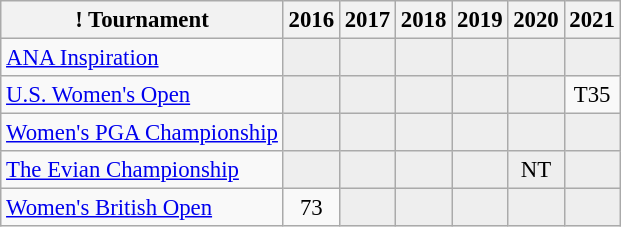<table class="wikitable" style="font-size:95%;text-align:center;">
<tr>
<th>! Tournament</th>
<th>2016</th>
<th>2017</th>
<th>2018</th>
<th>2019</th>
<th>2020</th>
<th>2021</th>
</tr>
<tr>
<td align=left><a href='#'>ANA Inspiration</a></td>
<td style="background:#eeeeee;"></td>
<td style="background:#eeeeee;"></td>
<td style="background:#eeeeee;"></td>
<td style="background:#eeeeee;"></td>
<td style="background:#eeeeee;"></td>
<td style="background:#eeeeee;"></td>
</tr>
<tr>
<td align=left><a href='#'>U.S. Women's Open</a></td>
<td style="background:#eeeeee;"></td>
<td style="background:#eeeeee;"></td>
<td style="background:#eeeeee;"></td>
<td style="background:#eeeeee;"></td>
<td style="background:#eeeeee;"></td>
<td>T35</td>
</tr>
<tr>
<td align=left><a href='#'>Women's PGA Championship</a></td>
<td style="background:#eeeeee;"></td>
<td style="background:#eeeeee;"></td>
<td style="background:#eeeeee;"></td>
<td style="background:#eeeeee;"></td>
<td style="background:#eeeeee;"></td>
<td style="background:#eeeeee;"></td>
</tr>
<tr>
<td align=left><a href='#'>The Evian Championship</a></td>
<td style="background:#eeeeee;"></td>
<td style="background:#eeeeee;"></td>
<td style="background:#eeeeee;"></td>
<td style="background:#eeeeee;"></td>
<td style="background:#eeeeee;">NT</td>
<td style="background:#eeeeee;"></td>
</tr>
<tr>
<td align=left><a href='#'>Women's British Open</a></td>
<td>73</td>
<td style="background:#eeeeee;"></td>
<td style="background:#eeeeee;"></td>
<td style="background:#eeeeee;"></td>
<td style="background:#eeeeee;"></td>
<td style="background:#eeeeee;"></td>
</tr>
</table>
